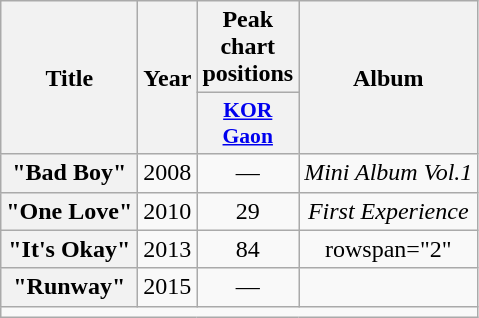<table class="wikitable plainrowheaders" style="text-align:center">
<tr>
<th rowspan="2">Title</th>
<th rowspan="2">Year</th>
<th colspan="1">Peak chart positions</th>
<th rowspan="2">Album</th>
</tr>
<tr>
<th scope="col" style="width:3em;font-size:90%"><a href='#'>KOR<br>Gaon</a><br></th>
</tr>
<tr>
<th scope="row">"Bad Boy"<br></th>
<td>2008</td>
<td>—</td>
<td><em>Mini Album Vol.1</em></td>
</tr>
<tr>
<th scope="row">"One Love"<br></th>
<td>2010</td>
<td>29</td>
<td><em>First Experience</em></td>
</tr>
<tr>
<th scope="row">"It's Okay" <br></th>
<td>2013</td>
<td>84</td>
<td>rowspan="2" </td>
</tr>
<tr>
<th scope="row">"Runway"<br></th>
<td>2015</td>
<td>—</td>
</tr>
<tr>
<td colspan="4"></td>
</tr>
</table>
